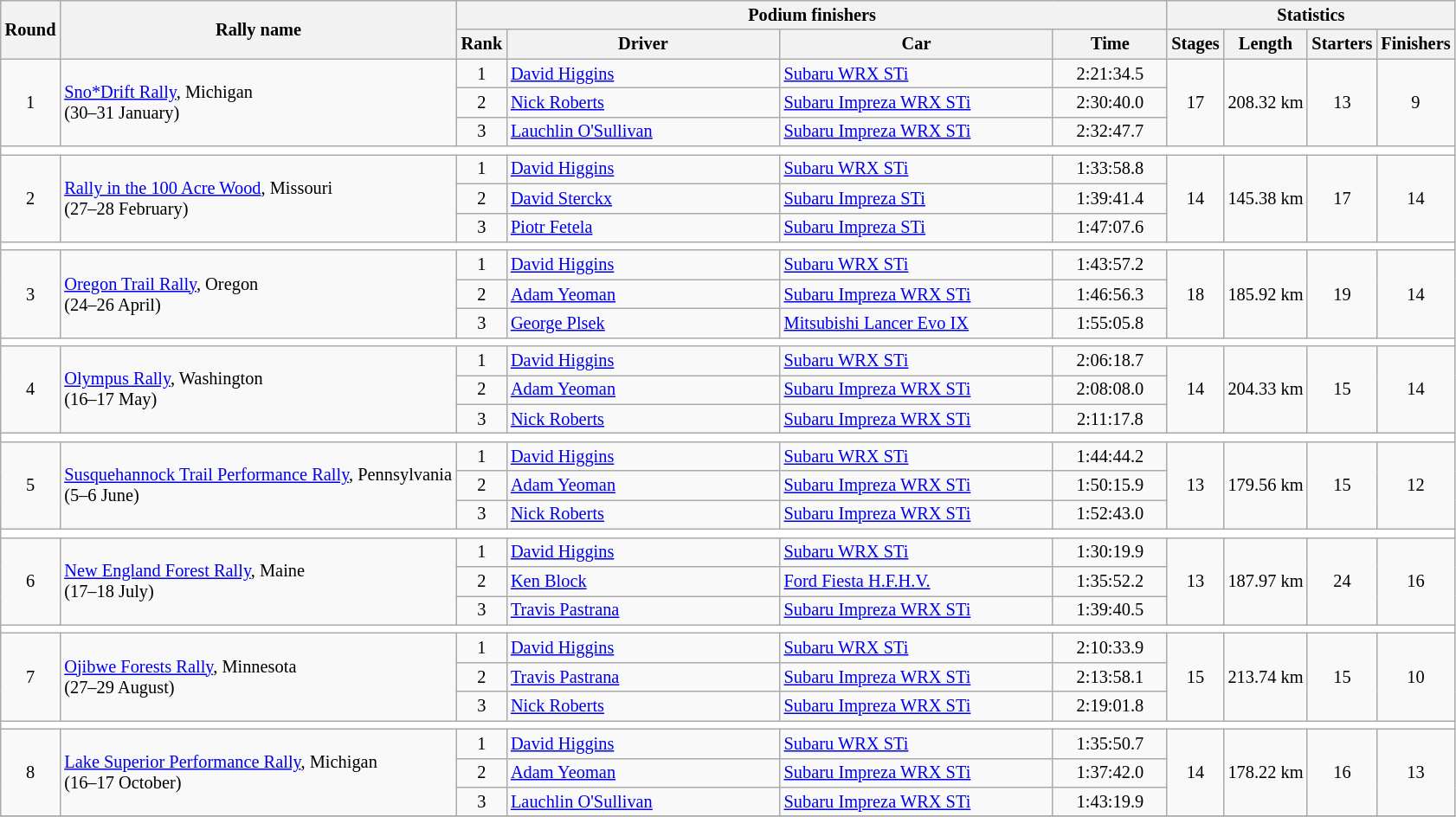<table class="wikitable" style="font-size:85%;">
<tr>
<th rowspan=2>Round</th>
<th style="width:22em" rowspan=2>Rally name</th>
<th colspan=4>Podium finishers</th>
<th colspan=4>Statistics</th>
</tr>
<tr>
<th>Rank</th>
<th style="width:15em">Driver</th>
<th style="width:15em">Car</th>
<th style="width:6em">Time</th>
<th>Stages</th>
<th>Length</th>
<th>Starters</th>
<th>Finishers</th>
</tr>
<tr>
<td rowspan=3 align=center>1</td>
<td rowspan=3><a href='#'>Sno*Drift Rally</a>, Michigan<br>(30–31 January)</td>
<td align=center>1</td>
<td> <a href='#'>David Higgins</a></td>
<td><a href='#'>Subaru WRX STi</a></td>
<td align=center>2:21:34.5</td>
<td rowspan=3 align=center>17</td>
<td rowspan=3 align=center>208.32 km</td>
<td rowspan=3 align=center>13</td>
<td rowspan=3 align=center>9</td>
</tr>
<tr>
<td align=center>2</td>
<td> <a href='#'>Nick Roberts</a></td>
<td><a href='#'>Subaru Impreza WRX STi</a></td>
<td align=center>2:30:40.0</td>
</tr>
<tr>
<td align=center>3</td>
<td> <a href='#'>Lauchlin O'Sullivan</a></td>
<td><a href='#'>Subaru Impreza WRX STi</a></td>
<td align=center>2:32:47.7</td>
</tr>
<tr style="background:white;">
<td colspan="10"></td>
</tr>
<tr>
<td rowspan=3 align=center>2</td>
<td rowspan=3><a href='#'>Rally in the 100 Acre Wood</a>, Missouri<br>(27–28 February)</td>
<td align=center>1</td>
<td> <a href='#'>David Higgins</a></td>
<td><a href='#'>Subaru WRX STi</a></td>
<td align=center>1:33:58.8</td>
<td rowspan=3 align=center>14</td>
<td rowspan=3 align=center>145.38 km</td>
<td rowspan=3 align=center>17</td>
<td rowspan=3 align=center>14</td>
</tr>
<tr>
<td align=center>2</td>
<td> <a href='#'>David Sterckx</a></td>
<td><a href='#'>Subaru Impreza STi</a></td>
<td align=center>1:39:41.4</td>
</tr>
<tr>
<td align=center>3</td>
<td> <a href='#'>Piotr Fetela</a></td>
<td><a href='#'>Subaru Impreza STi</a></td>
<td align=center>1:47:07.6</td>
</tr>
<tr style="background:white;">
<td colspan="12"></td>
</tr>
<tr>
<td rowspan=3 align=center>3</td>
<td rowspan="3"><a href='#'>Oregon Trail Rally</a>, Oregon<br>(24–26 April)</td>
<td align=center>1</td>
<td> <a href='#'>David Higgins</a></td>
<td><a href='#'>Subaru WRX STi</a></td>
<td align=center>1:43:57.2</td>
<td rowspan=3 align=center>18</td>
<td rowspan=3 align=center>185.92 km</td>
<td rowspan=3 align=center>19</td>
<td rowspan=3 align=center>14</td>
</tr>
<tr>
<td align=center>2</td>
<td> <a href='#'>Adam Yeoman</a></td>
<td><a href='#'>Subaru Impreza WRX STi</a></td>
<td align=center>1:46:56.3</td>
</tr>
<tr>
<td align=center>3</td>
<td> <a href='#'>George Plsek</a></td>
<td><a href='#'>Mitsubishi Lancer Evo IX</a></td>
<td align=center>1:55:05.8</td>
</tr>
<tr style="background:white;">
<td colspan="12"></td>
</tr>
<tr>
<td rowspan=3 align=center>4</td>
<td rowspan=3><a href='#'>Olympus Rally</a>, Washington<br>(16–17 May)</td>
<td align=center>1</td>
<td> <a href='#'>David Higgins</a></td>
<td><a href='#'>Subaru WRX STi</a></td>
<td align=center>2:06:18.7</td>
<td rowspan=3 align=center>14</td>
<td rowspan=3 align=center>204.33 km</td>
<td rowspan=3 align=center>15</td>
<td rowspan=3 align=center>14</td>
</tr>
<tr>
<td align=center>2</td>
<td> <a href='#'>Adam Yeoman</a></td>
<td><a href='#'>Subaru Impreza WRX STi</a></td>
<td align=center>2:08:08.0</td>
</tr>
<tr>
<td align=center>3</td>
<td> <a href='#'>Nick Roberts</a></td>
<td><a href='#'>Subaru Impreza WRX STi</a></td>
<td align=center>2:11:17.8</td>
</tr>
<tr style="background:white;">
<td colspan="12"></td>
</tr>
<tr>
<td rowspan=3 align=center>5</td>
<td rowspan=3><a href='#'>Susquehannock Trail Performance Rally</a>, Pennsylvania<br>(5–6 June)</td>
<td align=center>1</td>
<td> <a href='#'>David Higgins</a></td>
<td><a href='#'>Subaru WRX STi</a></td>
<td align=center>1:44:44.2</td>
<td rowspan=3 align=center>13</td>
<td rowspan=3 align=center>179.56 km</td>
<td rowspan=3 align=center>15</td>
<td rowspan=3 align=center>12</td>
</tr>
<tr>
<td align=center>2</td>
<td> <a href='#'>Adam Yeoman</a></td>
<td><a href='#'>Subaru Impreza WRX STi</a></td>
<td align=center>1:50:15.9</td>
</tr>
<tr>
<td align=center>3</td>
<td> <a href='#'>Nick Roberts</a></td>
<td><a href='#'>Subaru Impreza WRX STi</a></td>
<td align=center>1:52:43.0</td>
</tr>
<tr style="background:white;">
<td colspan="12"></td>
</tr>
<tr>
<td rowspan=3 align=center>6</td>
<td rowspan=3><a href='#'>New England Forest Rally</a>, Maine<br>(17–18 July)</td>
<td align=center>1</td>
<td> <a href='#'>David Higgins</a></td>
<td><a href='#'>Subaru WRX STi</a></td>
<td align=center>1:30:19.9</td>
<td rowspan=3 align=center>13</td>
<td rowspan=3 align=center>187.97 km</td>
<td rowspan=3 align=center>24</td>
<td rowspan=3 align=center>16</td>
</tr>
<tr>
<td align=center>2</td>
<td> <a href='#'>Ken Block</a></td>
<td><a href='#'>Ford Fiesta H.F.H.V.</a></td>
<td align=center>1:35:52.2</td>
</tr>
<tr>
<td align=center>3</td>
<td> <a href='#'>Travis Pastrana</a></td>
<td><a href='#'>Subaru Impreza WRX STi</a></td>
<td align=center>1:39:40.5</td>
</tr>
<tr style="background:white;">
<td colspan="12"></td>
</tr>
<tr>
<td rowspan=3 align=center>7</td>
<td rowspan=3><a href='#'>Ojibwe Forests Rally</a>, Minnesota<br>(27–29 August)</td>
<td align=center>1</td>
<td> <a href='#'>David Higgins</a></td>
<td><a href='#'>Subaru WRX STi</a></td>
<td align=center>2:10:33.9</td>
<td rowspan=3 align=center>15</td>
<td rowspan=3 align=center>213.74 km</td>
<td rowspan=3 align=center>15</td>
<td rowspan=3 align=center>10</td>
</tr>
<tr>
<td align=center>2</td>
<td> <a href='#'>Travis Pastrana</a></td>
<td><a href='#'>Subaru Impreza WRX STi</a></td>
<td align=center>2:13:58.1</td>
</tr>
<tr>
<td align=center>3</td>
<td> <a href='#'>Nick Roberts</a></td>
<td><a href='#'>Subaru Impreza WRX STi</a></td>
<td align=center>2:19:01.8</td>
</tr>
<tr style="background:white;">
<td colspan="12"></td>
</tr>
<tr>
<td rowspan=3 align=center>8</td>
<td rowspan=3><a href='#'>Lake Superior Performance Rally</a>, Michigan<br>(16–17 October)</td>
<td align=center>1</td>
<td> <a href='#'>David Higgins</a></td>
<td><a href='#'>Subaru WRX STi</a></td>
<td align=center>1:35:50.7</td>
<td rowspan=3 align=center>14</td>
<td rowspan=3 align=center>178.22 km</td>
<td rowspan=3 align=center>16</td>
<td rowspan=3 align=center>13</td>
</tr>
<tr>
<td align=center>2</td>
<td> <a href='#'>Adam Yeoman</a></td>
<td><a href='#'>Subaru Impreza WRX STi</a></td>
<td align=center>1:37:42.0</td>
</tr>
<tr>
<td align=center>3</td>
<td> <a href='#'>Lauchlin O'Sullivan</a></td>
<td><a href='#'>Subaru Impreza WRX STi</a></td>
<td align=center>1:43:19.9</td>
</tr>
<tr>
</tr>
</table>
